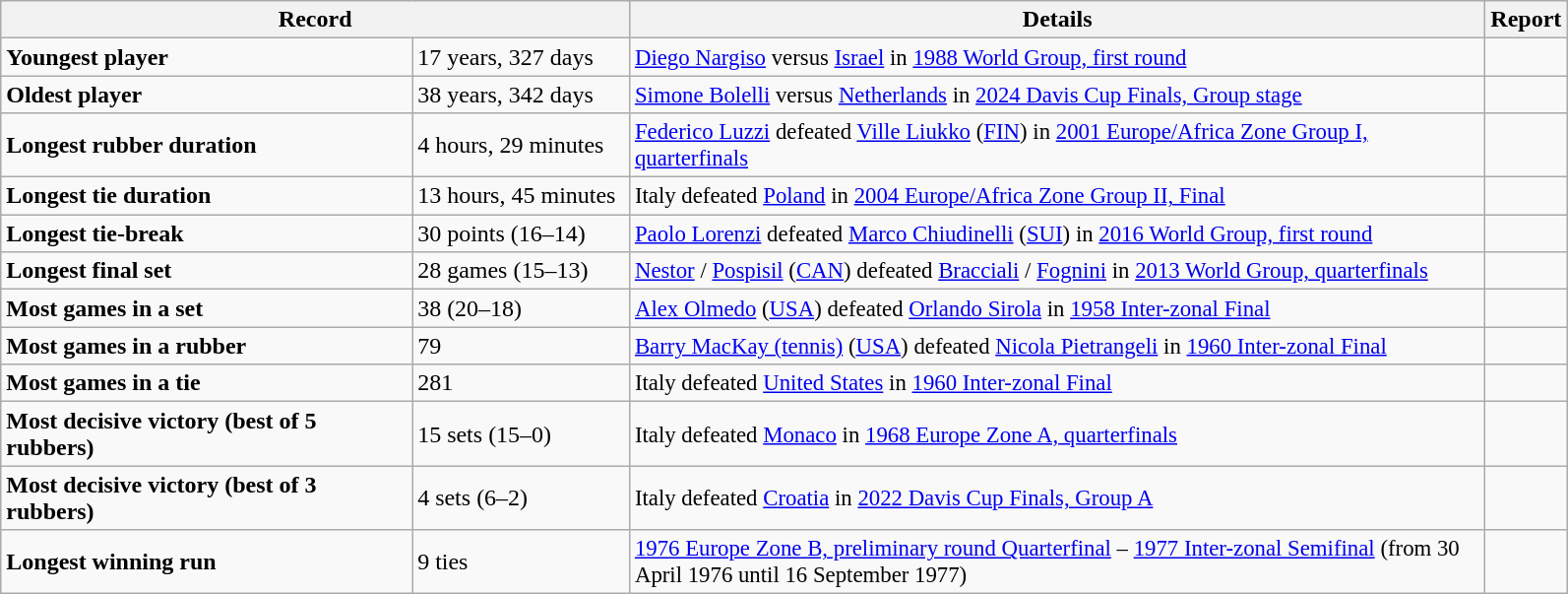<table class="wikitable" style="width:84%">
<tr>
<th width="550px" colspan=2>Record</th>
<th>Details</th>
<th>Report</th>
</tr>
<tr>
<td><strong>Youngest player</strong></td>
<td>17 years, 327 days</td>
<td style="font-size:95%"><a href='#'>Diego Nargiso</a> versus <a href='#'>Israel</a> in <a href='#'>1988 World Group, first round</a></td>
<td style="text-align:center"></td>
</tr>
<tr>
<td><strong>Oldest player</strong></td>
<td>38 years, 342 days</td>
<td style="font-size:95%"><a href='#'>Simone Bolelli</a> versus <a href='#'>Netherlands</a> in <a href='#'>2024 Davis Cup Finals, Group stage</a></td>
<td style="text-align:center"></td>
</tr>
<tr>
<td><strong>Longest rubber duration</strong></td>
<td>4 hours, 29 minutes</td>
<td style="font-size:95%"><a href='#'>Federico Luzzi</a> defeated <a href='#'>Ville Liukko</a> (<a href='#'>FIN</a>) in <a href='#'>2001 Europe/Africa Zone Group I, quarterfinals</a></td>
<td style="text-align:center"></td>
</tr>
<tr>
<td><strong>Longest tie duration</strong></td>
<td>13 hours, 45 minutes</td>
<td style="font-size:95%">Italy defeated <a href='#'>Poland</a> in <a href='#'>2004 Europe/Africa Zone Group II, Final</a></td>
<td style="text-align:center"></td>
</tr>
<tr>
<td><strong>Longest tie-break</strong></td>
<td>30 points (16–14)</td>
<td style="font-size:95%"><a href='#'>Paolo Lorenzi</a> defeated <a href='#'>Marco Chiudinelli</a> (<a href='#'>SUI</a>) in <a href='#'>2016 World Group, first round</a></td>
<td style="text-align:center"></td>
</tr>
<tr>
<td><strong>Longest final set</strong></td>
<td>28 games (15–13)</td>
<td style="font-size:95%"><a href='#'>Nestor</a> / <a href='#'>Pospisil</a> (<a href='#'>CAN</a>) defeated <a href='#'>Bracciali</a> / <a href='#'>Fognini</a> in <a href='#'>2013 World Group, quarterfinals</a></td>
<td style="text-align:center"></td>
</tr>
<tr>
<td><strong>Most games in a set</strong></td>
<td>38 (20–18)</td>
<td style="font-size:95%"><a href='#'>Alex Olmedo</a> (<a href='#'>USA</a>) defeated <a href='#'>Orlando Sirola</a> in <a href='#'>1958 Inter-zonal Final</a></td>
<td style="text-align:center"></td>
</tr>
<tr>
<td><strong>Most games in a rubber</strong></td>
<td>79</td>
<td style="font-size:95%"><a href='#'>Barry MacKay (tennis)</a> (<a href='#'>USA</a>) defeated <a href='#'>Nicola Pietrangeli</a> in <a href='#'>1960 Inter-zonal Final</a></td>
<td style="text-align:center"></td>
</tr>
<tr>
<td><strong>Most games in a tie</strong></td>
<td>281</td>
<td style="font-size:95%">Italy defeated <a href='#'>United States</a> in <a href='#'>1960 Inter-zonal Final</a></td>
<td style="text-align:center"></td>
</tr>
<tr>
<td><strong>Most decisive victory (best of 5 rubbers)</strong></td>
<td>15 sets (15–0)</td>
<td style="font-size:95%">Italy defeated <a href='#'>Monaco</a> in <a href='#'>1968 Europe Zone A, quarterfinals</a></td>
<td style="text-align:center"></td>
</tr>
<tr>
<td><strong>Most decisive victory (best of 3 rubbers)</strong></td>
<td>4 sets (6–2)</td>
<td style="font-size:95%">Italy defeated <a href='#'>Croatia</a> in <a href='#'>2022 Davis Cup Finals, Group A</a></td>
<td style="text-align:center"></td>
</tr>
<tr>
<td><strong>Longest winning run</strong></td>
<td>9 ties</td>
<td style="font-size:95%"><a href='#'>1976 Europe Zone B, preliminary round Quarterfinal</a> – <a href='#'>1977 Inter-zonal Semifinal</a> (from 30 April 1976 until 16 September 1977)</td>
<td style="text-align:center"></td>
</tr>
</table>
